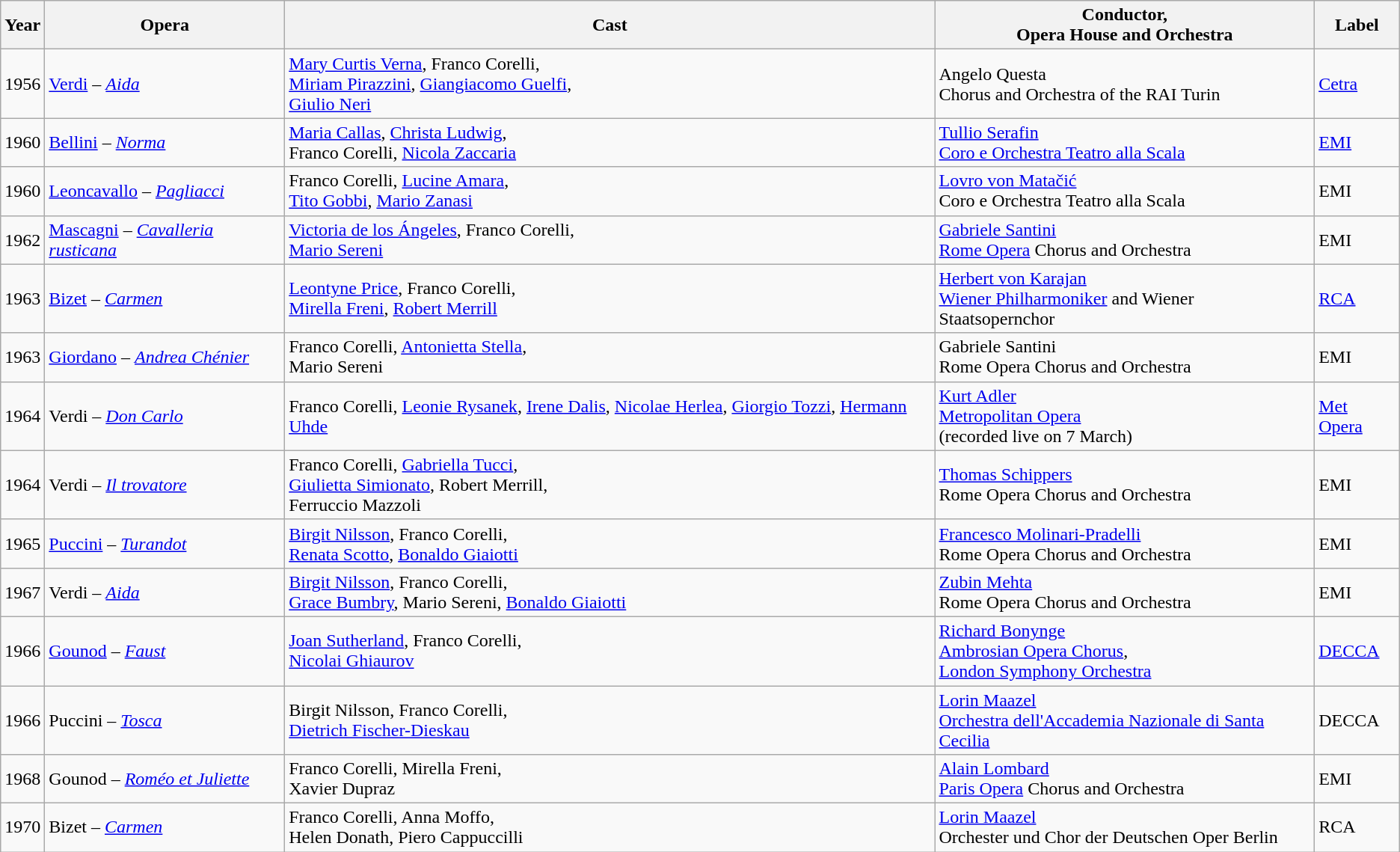<table class="wikitable">
<tr>
<th>Year</th>
<th>Opera</th>
<th>Cast</th>
<th>Conductor,<br>Opera House and Orchestra</th>
<th>Label</th>
</tr>
<tr>
<td>1956</td>
<td><a href='#'>Verdi</a> – <em><a href='#'>Aida</a></em></td>
<td><a href='#'>Mary Curtis Verna</a>, Franco Corelli,<br><a href='#'>Miriam Pirazzini</a>, <a href='#'>Giangiacomo Guelfi</a>,<br><a href='#'>Giulio Neri</a></td>
<td>Angelo Questa<br> Chorus and Orchestra of the RAI Turin</td>
<td><a href='#'>Cetra</a></td>
</tr>
<tr>
<td>1960</td>
<td><a href='#'>Bellini</a> – <em><a href='#'>Norma</a></em></td>
<td><a href='#'>Maria Callas</a>, <a href='#'>Christa Ludwig</a>,<br>Franco Corelli, <a href='#'>Nicola Zaccaria</a></td>
<td><a href='#'>Tullio Serafin</a><br><a href='#'>Coro e Orchestra Teatro alla Scala</a></td>
<td><a href='#'>EMI</a></td>
</tr>
<tr>
<td>1960</td>
<td><a href='#'>Leoncavallo</a> – <em><a href='#'>Pagliacci</a></em></td>
<td>Franco Corelli, <a href='#'>Lucine Amara</a>,<br><a href='#'>Tito Gobbi</a>, <a href='#'>Mario Zanasi</a></td>
<td><a href='#'>Lovro von Matačić</a><br> Coro e Orchestra Teatro alla Scala</td>
<td>EMI</td>
</tr>
<tr>
<td>1962</td>
<td><a href='#'>Mascagni</a> – <em><a href='#'>Cavalleria rusticana</a></em></td>
<td><a href='#'>Victoria de los Ángeles</a>, Franco Corelli,<br><a href='#'>Mario Sereni</a></td>
<td><a href='#'>Gabriele Santini</a><br><a href='#'>Rome Opera</a> Chorus and Orchestra</td>
<td>EMI</td>
</tr>
<tr>
<td>1963</td>
<td><a href='#'>Bizet</a> – <em><a href='#'>Carmen</a></em></td>
<td><a href='#'>Leontyne Price</a>, Franco Corelli,<br><a href='#'>Mirella Freni</a>, <a href='#'>Robert Merrill</a></td>
<td><a href='#'>Herbert von Karajan</a><br><a href='#'>Wiener Philharmoniker</a> and Wiener Staatsopernchor</td>
<td><a href='#'>RCA</a></td>
</tr>
<tr>
<td>1963</td>
<td><a href='#'>Giordano</a> – <em><a href='#'>Andrea Chénier</a></em></td>
<td>Franco Corelli, <a href='#'>Antonietta Stella</a>,<br>Mario Sereni</td>
<td>Gabriele Santini<br>Rome Opera Chorus and Orchestra</td>
<td>EMI</td>
</tr>
<tr>
<td>1964</td>
<td>Verdi – <em><a href='#'>Don Carlo</a></em></td>
<td>Franco Corelli, <a href='#'>Leonie Rysanek</a>, <a href='#'>Irene Dalis</a>, <a href='#'>Nicolae Herlea</a>, <a href='#'>Giorgio Tozzi</a>, <a href='#'>Hermann Uhde</a></td>
<td><a href='#'>Kurt Adler</a><br><a href='#'>Metropolitan Opera</a><br>(recorded live on 7 March)</td>
<td><a href='#'>Met Opera</a></td>
</tr>
<tr>
<td>1964</td>
<td>Verdi – <em><a href='#'>Il trovatore</a></em></td>
<td>Franco Corelli, <a href='#'>Gabriella Tucci</a>,<br><a href='#'>Giulietta Simionato</a>, Robert Merrill,<br>Ferruccio Mazzoli</td>
<td><a href='#'>Thomas Schippers</a><br>Rome Opera Chorus and Orchestra</td>
<td>EMI</td>
</tr>
<tr>
<td>1965</td>
<td><a href='#'>Puccini</a> – <em><a href='#'>Turandot</a></em></td>
<td><a href='#'>Birgit Nilsson</a>, Franco Corelli,<br><a href='#'>Renata Scotto</a>, <a href='#'>Bonaldo Giaiotti</a></td>
<td><a href='#'>Francesco Molinari-Pradelli</a><br>Rome Opera Chorus and Orchestra</td>
<td>EMI</td>
</tr>
<tr>
<td>1967</td>
<td>Verdi – <em><a href='#'>Aida</a></em></td>
<td><a href='#'>Birgit Nilsson</a>, Franco Corelli,<br><a href='#'>Grace Bumbry</a>, Mario Sereni, <a href='#'>Bonaldo Giaiotti</a></td>
<td><a href='#'>Zubin Mehta</a><br>Rome Opera Chorus and Orchestra</td>
<td>EMI</td>
</tr>
<tr>
<td>1966</td>
<td><a href='#'>Gounod</a> – <em><a href='#'>Faust</a></em></td>
<td><a href='#'>Joan Sutherland</a>, Franco Corelli,<br><a href='#'>Nicolai Ghiaurov</a></td>
<td><a href='#'>Richard Bonynge</a><br><a href='#'>Ambrosian Opera Chorus</a>,<br><a href='#'>London Symphony Orchestra</a></td>
<td><a href='#'>DECCA</a></td>
</tr>
<tr>
<td>1966</td>
<td>Puccini – <em><a href='#'>Tosca</a></em></td>
<td>Birgit Nilsson, Franco Corelli,<br><a href='#'>Dietrich Fischer-Dieskau</a></td>
<td><a href='#'>Lorin Maazel</a><br><a href='#'>Orchestra dell'Accademia Nazionale di Santa Cecilia</a></td>
<td>DECCA</td>
</tr>
<tr>
<td>1968</td>
<td>Gounod – <em><a href='#'>Roméo et Juliette</a></em></td>
<td>Franco Corelli, Mirella Freni,<br>Xavier Dupraz</td>
<td><a href='#'>Alain Lombard</a><br><a href='#'>Paris Opera</a> Chorus and Orchestra</td>
<td>EMI</td>
</tr>
<tr>
<td>1970</td>
<td>Bizet – <em><a href='#'>Carmen</a></em></td>
<td>Franco Corelli, Anna Moffo,<br>Helen Donath, Piero Cappuccilli</td>
<td><a href='#'>Lorin Maazel</a><br>Orchester und Chor der Deutschen Oper Berlin</td>
<td>RCA</td>
</tr>
</table>
